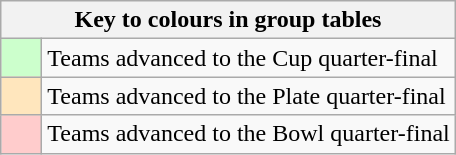<table class="wikitable" style="text-align: center;">
<tr>
<th colspan=2>Key to colours in group tables</th>
</tr>
<tr>
<td style="background:#ccffcc; width:20px;"></td>
<td align=left>Teams advanced to the Cup quarter-final</td>
</tr>
<tr>
<td style="background:#ffe6bd; width:20px;"></td>
<td align=left>Teams advanced to the Plate quarter-final</td>
</tr>
<tr>
<td style="background:#fcc; width:20px;"></td>
<td align=left>Teams advanced to the Bowl quarter-final</td>
</tr>
</table>
